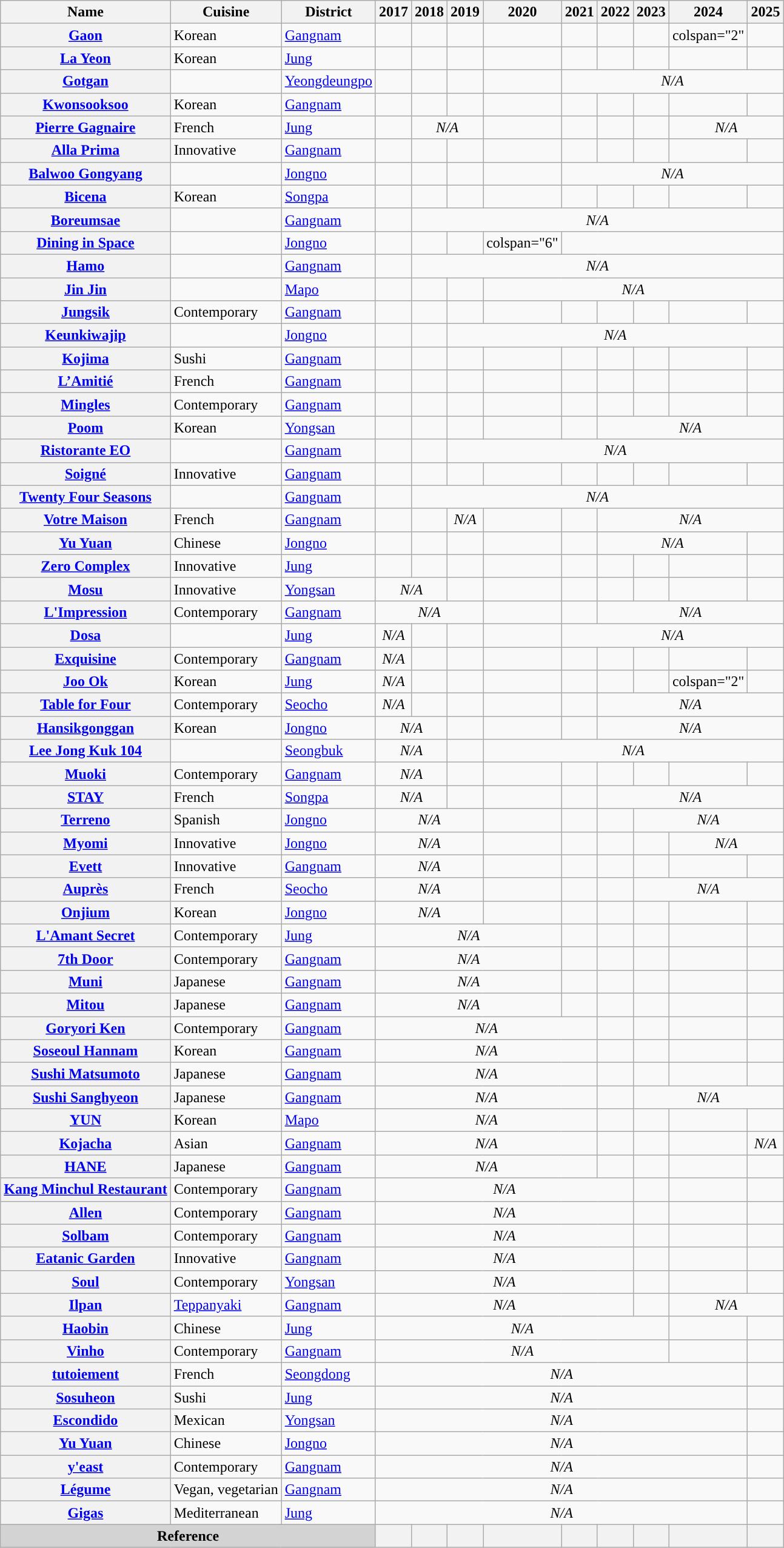<table class="wikitable sortable plainrowheaders" style="text-align:left;"">
<tr>
<th scope="col">Name</th>
<th scope="col">Cuisine</th>
<th scope="col">District</th>
<th scope="col">2017</th>
<th scope="col">2018</th>
<th scope="col">2019</th>
<th scope="col">2020</th>
<th scope="col">2021</th>
<th scope="col">2022</th>
<th scope="col">2023</th>
<th scope="col">2024</th>
<th scope="col">2025</th>
</tr>
<tr>
<th scope="row"><a href='#'>Gaon</a></th>
<td>Korean</td>
<td><a href='#'>Gangnam</a></td>
<td></td>
<td></td>
<td></td>
<td></td>
<td></td>
<td></td>
<td></td>
<td>colspan="2" </td>
</tr>
<tr>
<th scope="row"><a href='#'>La Yeon</a></th>
<td>Korean</td>
<td><a href='#'>Jung</a></td>
<td></td>
<td></td>
<td></td>
<td></td>
<td></td>
<td></td>
<td></td>
<td></td>
<td></td>
</tr>
<tr>
<th scope="row"><a href='#'>Gotgan</a></th>
<td></td>
<td><a href='#'>Yeongdeungpo</a></td>
<td></td>
<td></td>
<td></td>
<td></td>
<td colspan="5" style="text-align: center;"><em>N/A</em></td>
</tr>
<tr>
<th scope="row"><a href='#'>Kwonsooksoo</a></th>
<td>Korean</td>
<td><a href='#'>Gangnam</a></td>
<td></td>
<td></td>
<td></td>
<td></td>
<td></td>
<td></td>
<td></td>
<td></td>
<td></td>
</tr>
<tr>
<th scope="row"><a href='#'>Pierre Gagnaire</a></th>
<td>French</td>
<td><a href='#'>Jung</a></td>
<td></td>
<td colspan="2" style="text-align: center;"><em>N/A</em></td>
<td></td>
<td></td>
<td></td>
<td></td>
<td style="text-align: center;  " colspan="2"><em>N/A</em></td>
</tr>
<tr>
<th scope="row"><a href='#'>Alla Prima</a></th>
<td>Innovative</td>
<td><a href='#'>Gangnam</a></td>
<td></td>
<td></td>
<td></td>
<td></td>
<td></td>
<td></td>
<td></td>
<td></td>
<td></td>
</tr>
<tr>
<th scope="row"><a href='#'>Balwoo Gongyang</a></th>
<td></td>
<td><a href='#'>Jongno</a></td>
<td></td>
<td></td>
<td></td>
<td></td>
<td colspan="5" style="text-align: center; "><em>N/A</em></td>
</tr>
<tr>
<th scope="row"><a href='#'>Bicena</a></th>
<td>Korean</td>
<td><a href='#'>Songpa</a></td>
<td></td>
<td></td>
<td></td>
<td></td>
<td></td>
<td></td>
<td></td>
<td></td>
<td></td>
</tr>
<tr>
<th scope="row"><a href='#'>Boreumsae</a></th>
<td></td>
<td><a href='#'>Gangnam</a></td>
<td></td>
<td colspan="8" style="text-align: center; "><em>N/A</em></td>
</tr>
<tr>
<th scope="row"><a href='#'>Dining in Space</a></th>
<td></td>
<td><a href='#'>Jongno</a></td>
<td></td>
<td></td>
<td></td>
<td>colspan="6" </td>
</tr>
<tr>
<th scope="row"><a href='#'>Hamo</a></th>
<td></td>
<td><a href='#'>Gangnam</a></td>
<td></td>
<td colspan="8" style="text-align: center; "><em>N/A</em></td>
</tr>
<tr>
<th scope="row"><a href='#'>Jin Jin</a></th>
<td></td>
<td><a href='#'>Mapo</a></td>
<td></td>
<td></td>
<td></td>
<td colspan="6" style="text-align: center; "><em>N/A</em></td>
</tr>
<tr>
<th scope="row"><a href='#'>Jungsik</a></th>
<td>Contemporary</td>
<td><a href='#'>Gangnam</a></td>
<td></td>
<td></td>
<td></td>
<td></td>
<td></td>
<td></td>
<td></td>
<td></td>
<td></td>
</tr>
<tr>
<th scope="row"><a href='#'>Keunkiwajip</a></th>
<td></td>
<td><a href='#'>Jongno</a></td>
<td></td>
<td></td>
<td colspan="7" style="text-align: center; "><em>N/A</em></td>
</tr>
<tr>
<th scope="row"><a href='#'>Kojima</a></th>
<td>Sushi</td>
<td><a href='#'>Gangnam</a></td>
<td></td>
<td></td>
<td></td>
<td></td>
<td></td>
<td></td>
<td></td>
<td></td>
<td></td>
</tr>
<tr>
<th scope="row"><a href='#'>L’Amitié</a></th>
<td>French</td>
<td><a href='#'>Gangnam</a></td>
<td></td>
<td></td>
<td></td>
<td></td>
<td></td>
<td></td>
<td></td>
<td></td>
<td></td>
</tr>
<tr>
<th scope="row"><a href='#'>Mingles</a></th>
<td>Contemporary</td>
<td><a href='#'>Gangnam</a></td>
<td></td>
<td></td>
<td></td>
<td></td>
<td></td>
<td></td>
<td></td>
<td></td>
<td></td>
</tr>
<tr>
<th scope="row"><a href='#'>Poom</a></th>
<td>Korean</td>
<td><a href='#'>Yongsan</a></td>
<td></td>
<td></td>
<td></td>
<td></td>
<td></td>
<td colspan="4" style="text-align: center;  "><em>N/A</em></td>
</tr>
<tr>
<th scope="row"><a href='#'>Ristorante EO</a></th>
<td></td>
<td><a href='#'>Gangnam</a></td>
<td></td>
<td></td>
<td colspan="7" style="text-align: center; "><em>N/A</em></td>
</tr>
<tr>
<th scope="row"><a href='#'>Soigné</a></th>
<td>Innovative</td>
<td><a href='#'>Gangnam</a></td>
<td></td>
<td></td>
<td></td>
<td></td>
<td></td>
<td></td>
<td></td>
<td></td>
<td></td>
</tr>
<tr>
<th scope="row"><a href='#'>Twenty Four Seasons</a></th>
<td></td>
<td><a href='#'>Gangnam</a></td>
<td></td>
<td colspan="8" style="text-align: center; "><em>N/A</em></td>
</tr>
<tr>
<th scope="row"><a href='#'>Votre Maison</a></th>
<td>French</td>
<td><a href='#'>Gangnam</a></td>
<td></td>
<td></td>
<td style="text-align: center;  "><em>N/A</em></td>
<td></td>
<td></td>
<td colspan="5" style="text-align: center;  "><em>N/A</em></td>
</tr>
<tr>
<th scope="row"><a href='#'>Yu Yuan</a></th>
<td>Chinese</td>
<td><a href='#'>Jongno</a></td>
<td></td>
<td></td>
<td></td>
<td></td>
<td></td>
<td colspan="3" style="text-align: center;  "><em>N/A</em></td>
<td></td>
</tr>
<tr>
<th scope="row"><a href='#'>Zero Complex</a></th>
<td>Innovative</td>
<td><a href='#'>Jung</a></td>
<td></td>
<td></td>
<td></td>
<td></td>
<td></td>
<td></td>
<td></td>
<td></td>
<td></td>
</tr>
<tr>
<th scope="row"><a href='#'>Mosu</a></th>
<td>Innovative</td>
<td><a href='#'>Yongsan</a></td>
<td colspan="2" style="text-align: center;"><em>N/A</em></td>
<td></td>
<td></td>
<td></td>
<td></td>
<td></td>
<td></td>
<td></td>
</tr>
<tr>
<th scope="row"><a href='#'>L'Impression</a></th>
<td>Contemporary</td>
<td><a href='#'>Gangnam</a></td>
<td colspan="3" style="text-align: center;"><em>N/A</em></td>
<td></td>
<td></td>
<td colspan="4" style="text-align: center;  "><em>N/A</em></td>
</tr>
<tr>
<th scope="row"><a href='#'>Dosa</a></th>
<td></td>
<td><a href='#'>Jung</a></td>
<td style="text-align: center;  "><em>N/A</em></td>
<td></td>
<td></td>
<td></td>
<td colspan="5" style="text-align: center;  "><em>N/A</em></td>
</tr>
<tr>
<th scope="row"><a href='#'>Exquisine</a></th>
<td>Contemporary</td>
<td><a href='#'>Gangnam</a></td>
<td style="text-align: center;  "><em>N/A</em></td>
<td></td>
<td></td>
<td></td>
<td></td>
<td></td>
<td></td>
<td></td>
<td></td>
</tr>
<tr>
<th scope="row"><a href='#'>Joo Ok</a></th>
<td>Korean</td>
<td><a href='#'>Jung</a></td>
<td style="text-align: center;  "><em>N/A</em></td>
<td></td>
<td></td>
<td></td>
<td></td>
<td></td>
<td></td>
<td>colspan="2" </td>
</tr>
<tr>
<th scope="row"><a href='#'>Table for Four</a></th>
<td>Contemporary</td>
<td><a href='#'>Seocho</a></td>
<td style="text-align: center;  "><em>N/A</em></td>
<td></td>
<td></td>
<td></td>
<td></td>
<td colspan="4" style="text-align: center;  "><em>N/A</em></td>
</tr>
<tr>
<th scope="row"><a href='#'>Hansikgonggan</a></th>
<td>Korean</td>
<td><a href='#'>Jongno</a></td>
<td colspan="2" style="text-align: center;"><em>N/A</em></td>
<td></td>
<td></td>
<td></td>
<td colspan="4" style="text-align: center;  "><em>N/A</em></td>
</tr>
<tr>
<th scope="row"><a href='#'>Lee Jong Kuk 104</a></th>
<td></td>
<td><a href='#'>Seongbuk</a></td>
<td colspan="2" style="text-align: center;"><em>N/A</em></td>
<td></td>
<td colspan="6" style="text-align: center;  "><em>N/A</em></td>
</tr>
<tr>
<th scope="row"><a href='#'>Muoki</a></th>
<td>Contemporary</td>
<td><a href='#'>Gangnam</a></td>
<td colspan="2" style="text-align: center;"><em>N/A</em></td>
<td></td>
<td></td>
<td></td>
<td></td>
<td></td>
<td></td>
<td></td>
</tr>
<tr>
<th scope="row"><a href='#'>STAY</a></th>
<td>French</td>
<td><a href='#'>Songpa</a></td>
<td colspan="2" style="text-align: center;"><em>N/A</em></td>
<td></td>
<td></td>
<td></td>
<td colspan="4" style="text-align: center;  "><em>N/A</em></td>
</tr>
<tr>
<th scope="row"><a href='#'>Terreno</a></th>
<td>Spanish</td>
<td><a href='#'>Jongno</a></td>
<td colspan="3" style="text-align: center;"><em>N/A</em></td>
<td></td>
<td></td>
<td></td>
<td colspan="3" style="text-align: center;  "><em>N/A</em></td>
</tr>
<tr>
<th scope="row"><a href='#'>Myomi</a></th>
<td>Innovative</td>
<td><a href='#'>Jongno</a></td>
<td colspan="3" style="text-align: center;"><em>N/A</em></td>
<td></td>
<td></td>
<td></td>
<td></td>
<td style="text-align: center;  " colspan="2"><em>N/A</em></td>
</tr>
<tr>
<th scope="row"><a href='#'>Evett</a></th>
<td>Innovative</td>
<td><a href='#'>Gangnam</a></td>
<td colspan="3" style="text-align: center;"><em>N/A</em></td>
<td></td>
<td></td>
<td></td>
<td></td>
<td></td>
<td></td>
</tr>
<tr>
<th scope="row"><a href='#'>Auprès</a></th>
<td>French</td>
<td><a href='#'>Seocho</a></td>
<td colspan="3" style="text-align: center;"><em>N/A</em></td>
<td></td>
<td></td>
<td></td>
<td colspan="3" style="text-align: center;  "><em>N/A</em></td>
</tr>
<tr>
<th scope="row"><a href='#'>Onjium</a></th>
<td>Korean</td>
<td><a href='#'>Jongno</a></td>
<td colspan="3" style="text-align: center;"><em>N/A</em></td>
<td></td>
<td></td>
<td></td>
<td></td>
<td></td>
<td></td>
</tr>
<tr>
<th scope="row"><a href='#'>L'Amant Secret</a></th>
<td>Contemporary</td>
<td><a href='#'>Jung</a></td>
<td colspan="4" style="text-align: center;"><em>N/A</em></td>
<td></td>
<td></td>
<td></td>
<td></td>
<td></td>
</tr>
<tr>
<th scope="row"><a href='#'>7th Door</a></th>
<td>Contemporary</td>
<td><a href='#'>Gangnam</a></td>
<td colspan="4" style="text-align: center;"><em>N/A</em></td>
<td></td>
<td></td>
<td></td>
<td></td>
<td></td>
</tr>
<tr>
<th scope="row"><a href='#'>Muni</a></th>
<td>Japanese</td>
<td><a href='#'>Gangnam</a></td>
<td colspan="4" style="text-align: center;"><em>N/A</em></td>
<td></td>
<td></td>
<td></td>
<td></td>
<td></td>
</tr>
<tr>
<th scope="row"><a href='#'>Mitou</a></th>
<td>Japanese</td>
<td><a href='#'>Gangnam</a></td>
<td colspan="4" style="text-align: center;"><em>N/A</em></td>
<td></td>
<td></td>
<td></td>
<td></td>
<td></td>
</tr>
<tr>
<th scope="row"><a href='#'>Goryori Ken</a></th>
<td>Contemporary</td>
<td><a href='#'>Gangnam</a></td>
<td colspan="5" style="text-align: center;"><em>N/A</em></td>
<td></td>
<td></td>
<td></td>
<td></td>
</tr>
<tr>
<th scope="row"><a href='#'>Soseoul Hannam</a></th>
<td>Korean</td>
<td><a href='#'>Gangnam</a></td>
<td colspan="5" style="text-align: center;"><em>N/A</em></td>
<td></td>
<td></td>
<td></td>
<td></td>
</tr>
<tr>
<th scope="row"><a href='#'>Sushi Matsumoto</a></th>
<td>Japanese</td>
<td><a href='#'>Gangnam</a></td>
<td colspan="5" style="text-align: center;"><em>N/A</em></td>
<td></td>
<td></td>
<td></td>
<td></td>
</tr>
<tr>
<th scope="row"><a href='#'>Sushi Sanghyeon</a></th>
<td>Japanese</td>
<td><a href='#'>Gangnam</a></td>
<td colspan="5" style="text-align: center;"><em>N/A</em></td>
<td></td>
<td colspan="3" style="text-align: center;  "><em>N/A</em></td>
</tr>
<tr>
<th scope="row"><a href='#'>YUN</a></th>
<td>Korean</td>
<td><a href='#'>Mapo</a></td>
<td colspan="5" style="text-align: center;"><em>N/A</em></td>
<td></td>
<td></td>
<td></td>
<td></td>
</tr>
<tr>
<th scope="row"><a href='#'>Kojacha</a></th>
<td>Asian</td>
<td><a href='#'>Gangnam</a></td>
<td colspan="5" style="text-align: center;"><em>N/A</em></td>
<td></td>
<td></td>
<td></td>
<td style="text-align: center;"><em>N/A</em></td>
</tr>
<tr>
<th scope="row"><a href='#'>HANE</a></th>
<td>Japanese</td>
<td><a href='#'>Gangnam</a></td>
<td colspan="5" style="text-align: center;"><em>N/A</em></td>
<td></td>
<td></td>
<td></td>
<td></td>
</tr>
<tr>
<th scope="row"><a href='#'>Kang Minchul Restaurant</a></th>
<td>Contemporary</td>
<td><a href='#'>Gangnam</a></td>
<td colspan="6" style="text-align: center;"><em>N/A</em></td>
<td></td>
<td></td>
<td></td>
</tr>
<tr>
<th scope="row"><a href='#'>Allen</a></th>
<td>Contemporary</td>
<td><a href='#'>Gangnam</a></td>
<td colspan="6" style="text-align: center;"><em>N/A</em></td>
<td></td>
<td></td>
<td></td>
</tr>
<tr>
<th scope="row"><a href='#'>Solbam</a></th>
<td>Contemporary</td>
<td><a href='#'>Gangnam</a></td>
<td colspan="6" style="text-align: center;"><em>N/A</em></td>
<td></td>
<td></td>
<td></td>
</tr>
<tr>
<th scope="row"><a href='#'>Eatanic Garden</a></th>
<td>Innovative</td>
<td><a href='#'>Gangnam</a></td>
<td colspan="6" style="text-align: center;"><em>N/A</em></td>
<td></td>
<td></td>
<td></td>
</tr>
<tr>
<th scope="row"><a href='#'>Soul</a></th>
<td>Contemporary</td>
<td><a href='#'>Yongsan</a></td>
<td colspan="6" style="text-align: center;"><em>N/A</em></td>
<td></td>
<td></td>
<td></td>
</tr>
<tr>
<th scope="row"><a href='#'>Ilpan</a></th>
<td><a href='#'>Teppanyaki</a></td>
<td><a href='#'>Gangnam</a></td>
<td colspan="6" style="text-align: center;"><em>N/A</em></td>
<td></td>
<td colspan="2" style="text-align: center;"><em>N/A</em></td>
</tr>
<tr>
<th scope="row"><a href='#'>Haobin</a></th>
<td>Chinese</td>
<td><a href='#'>Jung</a></td>
<td colspan="7" style="text-align: center;"><em>N/A</em></td>
<td></td>
<td></td>
</tr>
<tr>
<th scope="row"><a href='#'>Vinho</a></th>
<td>Contemporary</td>
<td><a href='#'>Gangnam</a></td>
<td colspan="7" style="text-align: center;"><em>N/A</em></td>
<td></td>
<td></td>
</tr>
<tr>
<th scope="row"><a href='#'>tutoiement</a></th>
<td>French</td>
<td><a href='#'>Seongdong</a></td>
<td colspan="8" style="text-align: center;"><em>N/A</em></td>
<td></td>
</tr>
<tr>
<th scope="row"><a href='#'>Sosuheon</a></th>
<td>Sushi</td>
<td><a href='#'>Jung</a></td>
<td colspan="8" style="text-align: center;"><em>N/A</em></td>
<td></td>
</tr>
<tr>
<th scope="row"><a href='#'>Escondido</a></th>
<td>Mexican</td>
<td><a href='#'>Yongsan</a></td>
<td colspan="8" style="text-align: center;"><em>N/A</em></td>
<td></td>
</tr>
<tr>
<th scope="row"><a href='#'>Yu Yuan</a></th>
<td>Chinese</td>
<td><a href='#'>Jongno</a></td>
<td colspan="8" style="text-align: center;"><em>N/A</em></td>
<td></td>
</tr>
<tr>
<th scope="row"><a href='#'>y'east</a></th>
<td>Contemporary</td>
<td><a href='#'>Gangnam</a></td>
<td colspan="8" style="text-align: center;"><em>N/A</em></td>
<td></td>
</tr>
<tr>
<th scope="row"><a href='#'>Légume</a></th>
<td>Vegan, vegetarian</td>
<td><a href='#'>Gangnam</a></td>
<td colspan="8" style="text-align: center;"><em>N/A</em></td>
<td></td>
</tr>
<tr>
<th scope="row"><a href='#'>Gigas</a></th>
<td>Mediterranean</td>
<td><a href='#'>Jung</a></td>
<td colspan="8" style="text-align: center;"><em>N/A</em></td>
<td></td>
</tr>
<tr>
<th colspan="3" style="text-align: center;background: lightgray;">Reference</th>
<th></th>
<th></th>
<th></th>
<th></th>
<th></th>
<th></th>
<th></th>
<th></th>
<th></th>
</tr>
</table>
